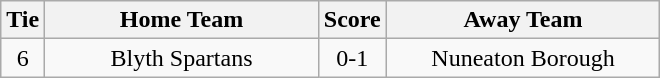<table class="wikitable" style="text-align:center;">
<tr>
<th width=20>Tie</th>
<th width=175>Home Team</th>
<th width=20>Score</th>
<th width=175>Away Team</th>
</tr>
<tr>
<td>6</td>
<td>Blyth Spartans</td>
<td>0-1</td>
<td>Nuneaton Borough</td>
</tr>
</table>
